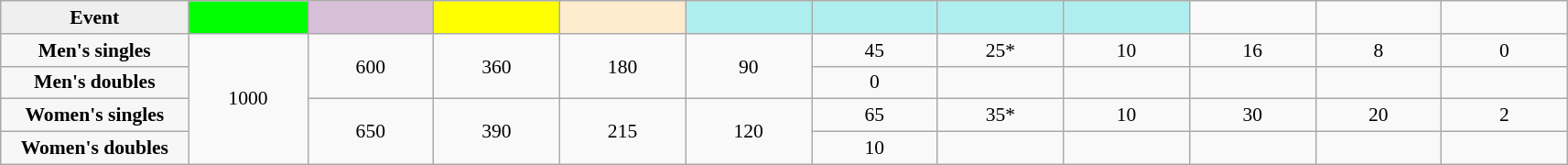<table class="wikitable nowrap" style=font-size:90%;text-align:center>
<tr>
<td style="width:130px; background:#efefef;"><strong>Event</strong></td>
<td style="width:80px; background:lime;"></td>
<td style="width:85px; background:thistle;"></td>
<td style="width:85px; background:#ff0;"></td>
<td style="width:85px; background:#ffebcd;"></td>
<td style="width:85px; background:#afeeee;"></td>
<td style="width:85px; background:#afeeee;"></td>
<td style="width:85px; background:#afeeee;"></td>
<td style="width:85px; background:#afeeee;"></td>
<td width=85></td>
<td width=85></td>
<td width=85></td>
</tr>
<tr>
<th style="background:#f7f7f7;">Men's singles</th>
<td rowspan=4>1000</td>
<td rowspan=2>600</td>
<td rowspan=2>360</td>
<td rowspan=2>180</td>
<td rowspan=2>90</td>
<td>45</td>
<td>25*</td>
<td>10</td>
<td>16</td>
<td>8</td>
<td>0</td>
</tr>
<tr>
<th style="background:#f7f7f7;">Men's doubles</th>
<td>0</td>
<td></td>
<td></td>
<td></td>
<td></td>
<td></td>
</tr>
<tr>
<th style="background:#f7f7f7;">Women's singles</th>
<td rowspan=2>650</td>
<td rowspan=2>390</td>
<td rowspan=2>215</td>
<td rowspan=2>120</td>
<td>65</td>
<td>35*</td>
<td>10</td>
<td>30</td>
<td>20</td>
<td>2</td>
</tr>
<tr>
<th style="background:#f7f7f7;">Women's doubles</th>
<td>10</td>
<td></td>
<td></td>
<td></td>
<td></td>
<td></td>
</tr>
</table>
